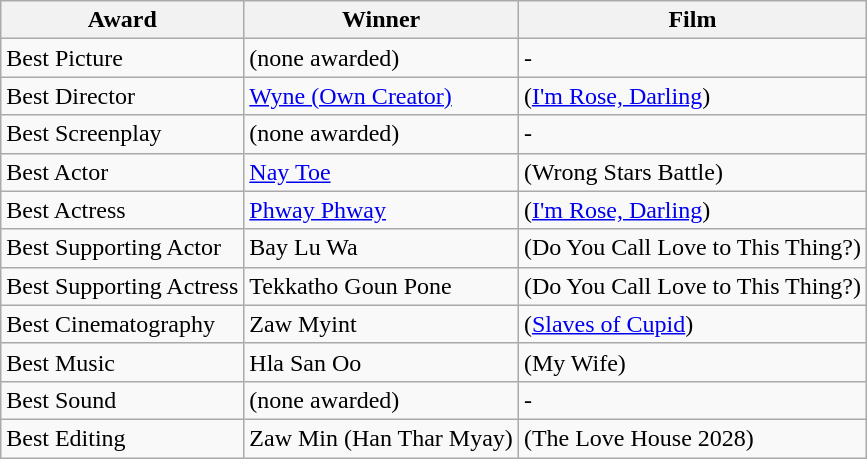<table class="wikitable sortable">
<tr>
<th>Award</th>
<th>Winner</th>
<th>Film</th>
</tr>
<tr>
<td>Best Picture</td>
<td>(none awarded)</td>
<td>-</td>
</tr>
<tr>
<td>Best Director</td>
<td><a href='#'>Wyne (Own Creator)</a></td>
<td> (<a href='#'>I'm Rose, Darling</a>)</td>
</tr>
<tr>
<td>Best Screenplay</td>
<td>(none awarded)</td>
<td>-</td>
</tr>
<tr>
<td>Best Actor</td>
<td><a href='#'>Nay Toe</a></td>
<td> (Wrong Stars Battle)</td>
</tr>
<tr>
<td>Best Actress</td>
<td><a href='#'>Phway Phway</a></td>
<td> (<a href='#'>I'm Rose, Darling</a>)</td>
</tr>
<tr>
<td>Best Supporting Actor</td>
<td>Bay Lu Wa</td>
<td> (Do You Call Love to This Thing?)</td>
</tr>
<tr>
<td>Best Supporting Actress</td>
<td>Tekkatho Goun Pone</td>
<td> (Do You Call Love to This Thing?)</td>
</tr>
<tr>
<td>Best Cinematography</td>
<td>Zaw Myint</td>
<td> (<a href='#'>Slaves of Cupid</a>)</td>
</tr>
<tr>
<td>Best Music</td>
<td>Hla San Oo</td>
<td> (My Wife)</td>
</tr>
<tr>
<td>Best Sound</td>
<td>(none awarded)</td>
<td>-</td>
</tr>
<tr>
<td>Best Editing</td>
<td>Zaw Min (Han Thar Myay)</td>
<td> (The Love House 2028)</td>
</tr>
</table>
